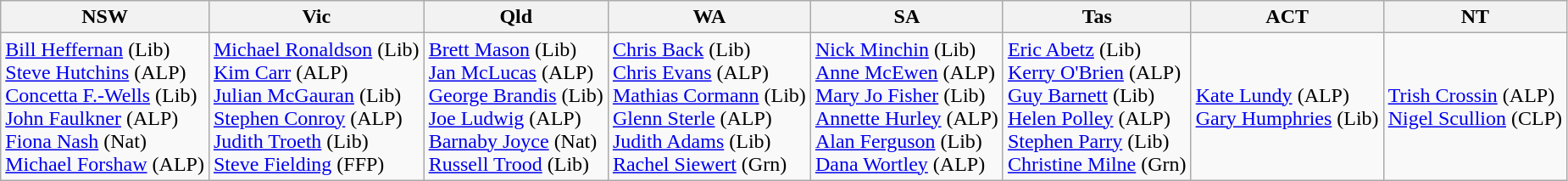<table class="wikitable">
<tr>
<th align=center>NSW</th>
<th align=center>Vic</th>
<th align=center>Qld</th>
<th align=center>WA</th>
<th align=center>SA</th>
<th align=center>Tas</th>
<th align=center>ACT</th>
<th align=center>NT</th>
</tr>
<tr>
<td><a href='#'>Bill Heffernan</a> (Lib)<br><a href='#'>Steve Hutchins</a> (ALP)<br><a href='#'>Concetta F.-Wells</a> (Lib)<br><a href='#'>John Faulkner</a> (ALP)<br><a href='#'>Fiona Nash</a> (Nat)<br><a href='#'>Michael Forshaw</a> (ALP)</td>
<td><a href='#'>Michael Ronaldson</a> (Lib)<br><a href='#'>Kim Carr</a> (ALP)<br><a href='#'>Julian McGauran</a> (Lib)<br><a href='#'>Stephen Conroy</a> (ALP)<br><a href='#'>Judith Troeth</a> (Lib)<br><a href='#'>Steve Fielding</a> (FFP)</td>
<td><a href='#'>Brett Mason</a> (Lib)<br><a href='#'>Jan McLucas</a> (ALP)<br><a href='#'>George Brandis</a> (Lib)<br><a href='#'>Joe Ludwig</a> (ALP)<br><a href='#'>Barnaby Joyce</a> (Nat)<br><a href='#'>Russell Trood</a> (Lib)</td>
<td><a href='#'>Chris Back</a> (Lib)<br><a href='#'>Chris Evans</a> (ALP)<br><a href='#'>Mathias Cormann</a> (Lib)<br><a href='#'>Glenn Sterle</a> (ALP)<br><a href='#'>Judith Adams</a> (Lib)<br><a href='#'>Rachel Siewert</a> (Grn)</td>
<td><a href='#'>Nick Minchin</a> (Lib)<br><a href='#'>Anne McEwen</a> (ALP)<br><a href='#'>Mary Jo Fisher</a> (Lib)<br><a href='#'>Annette Hurley</a> (ALP)<br><a href='#'>Alan Ferguson</a> (Lib)<br><a href='#'>Dana Wortley</a> (ALP)</td>
<td><a href='#'>Eric Abetz</a> (Lib)<br><a href='#'>Kerry O'Brien</a> (ALP)<br><a href='#'>Guy Barnett</a> (Lib)<br><a href='#'>Helen Polley</a> (ALP)<br><a href='#'>Stephen Parry</a> (Lib)<br><a href='#'>Christine Milne</a> (Grn)</td>
<td><a href='#'>Kate Lundy</a> (ALP)<br><a href='#'>Gary Humphries</a> (Lib)</td>
<td><a href='#'>Trish Crossin</a> (ALP)<br><a href='#'>Nigel Scullion</a> (CLP)</td>
</tr>
</table>
